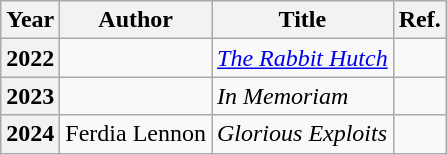<table class="wikitable sortable">
<tr>
<th>Year</th>
<th>Author</th>
<th>Title</th>
<th>Ref.</th>
</tr>
<tr>
<th>2022</th>
<td></td>
<td><em><a href='#'>The Rabbit Hutch</a></em></td>
<td></td>
</tr>
<tr>
<th>2023</th>
<td></td>
<td><em>In Memoriam</em></td>
<td></td>
</tr>
<tr>
<th>2024</th>
<td>Ferdia Lennon</td>
<td><em>Glorious Exploits</em></td>
<td></td>
</tr>
</table>
